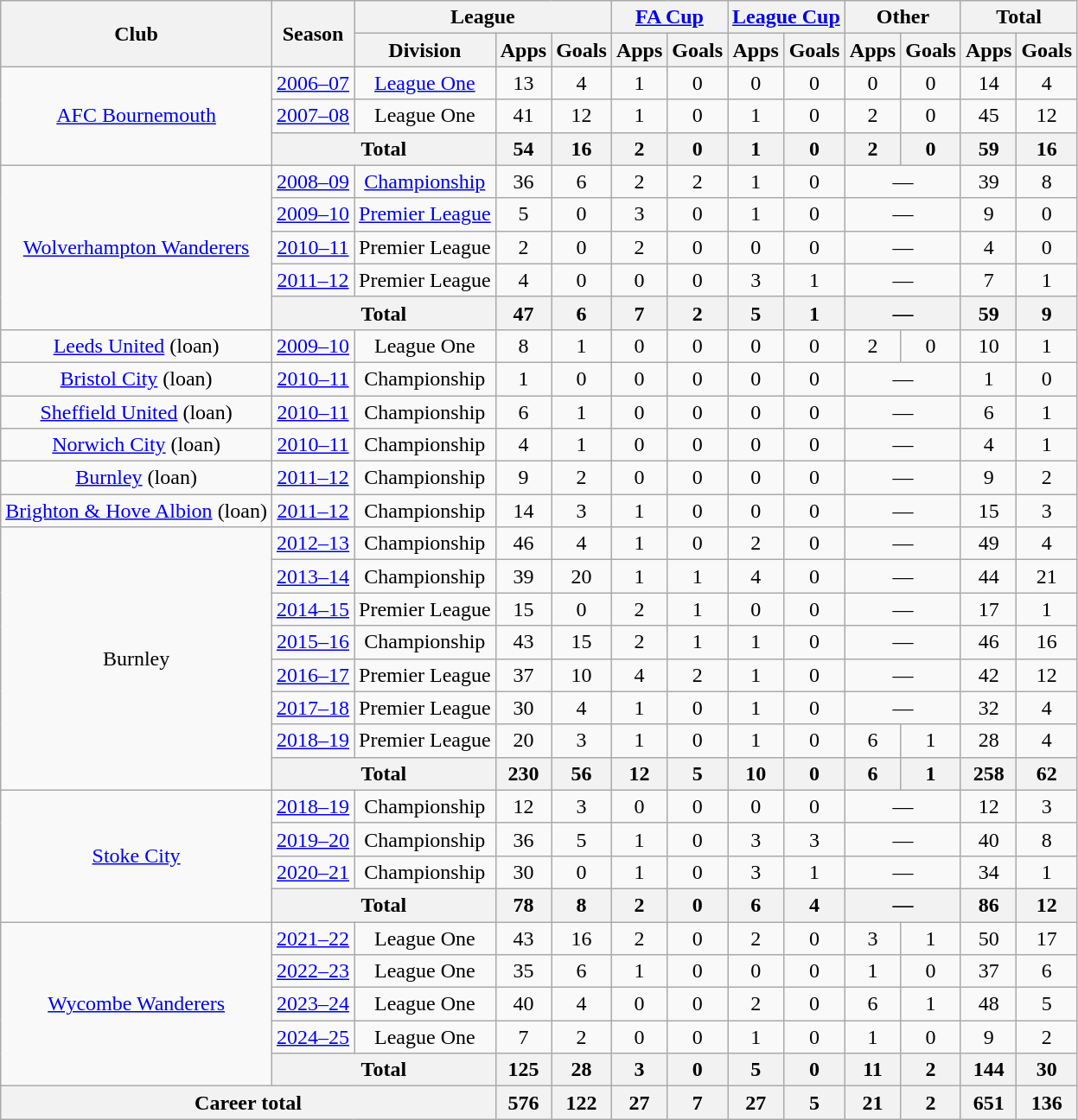<table class=wikitable style=text-align:center>
<tr>
<th rowspan=2>Club</th>
<th rowspan=2>Season</th>
<th colspan=3>League</th>
<th colspan=2><a href='#'>FA Cup</a></th>
<th colspan=2><a href='#'>League Cup</a></th>
<th colspan=2>Other</th>
<th colspan=2>Total</th>
</tr>
<tr>
<th>Division</th>
<th>Apps</th>
<th>Goals</th>
<th>Apps</th>
<th>Goals</th>
<th>Apps</th>
<th>Goals</th>
<th>Apps</th>
<th>Goals</th>
<th>Apps</th>
<th>Goals</th>
</tr>
<tr>
<td rowspan=3><a href='#'>AFC Bournemouth</a></td>
<td><a href='#'>2006–07</a></td>
<td><a href='#'>League One</a></td>
<td>13</td>
<td>4</td>
<td>1</td>
<td>0</td>
<td>0</td>
<td>0</td>
<td>0</td>
<td>0</td>
<td>14</td>
<td>4</td>
</tr>
<tr>
<td><a href='#'>2007–08</a></td>
<td>League One</td>
<td>41</td>
<td>12</td>
<td>1</td>
<td>0</td>
<td>1</td>
<td>0</td>
<td>2</td>
<td>0</td>
<td>45</td>
<td>12</td>
</tr>
<tr>
<th colspan=2>Total</th>
<th>54</th>
<th>16</th>
<th>2</th>
<th>0</th>
<th>1</th>
<th>0</th>
<th>2</th>
<th>0</th>
<th>59</th>
<th>16</th>
</tr>
<tr>
<td rowspan=5><a href='#'>Wolverhampton Wanderers</a></td>
<td><a href='#'>2008–09</a></td>
<td><a href='#'>Championship</a></td>
<td>36</td>
<td>6</td>
<td>2</td>
<td>2</td>
<td>1</td>
<td>0</td>
<td colspan=2>—</td>
<td>39</td>
<td>8</td>
</tr>
<tr>
<td><a href='#'>2009–10</a></td>
<td><a href='#'>Premier League</a></td>
<td>5</td>
<td>0</td>
<td>3</td>
<td>0</td>
<td>1</td>
<td>0</td>
<td colspan=2>—</td>
<td>9</td>
<td>0</td>
</tr>
<tr>
<td><a href='#'>2010–11</a></td>
<td>Premier League</td>
<td>2</td>
<td>0</td>
<td>2</td>
<td>0</td>
<td>0</td>
<td>0</td>
<td colspan=2>—</td>
<td>4</td>
<td>0</td>
</tr>
<tr>
<td><a href='#'>2011–12</a></td>
<td>Premier League</td>
<td>4</td>
<td>0</td>
<td>0</td>
<td>0</td>
<td>3</td>
<td>1</td>
<td colspan=2>—</td>
<td>7</td>
<td>1</td>
</tr>
<tr>
<th colspan=2>Total</th>
<th>47</th>
<th>6</th>
<th>7</th>
<th>2</th>
<th>5</th>
<th>1</th>
<th colspan=2>—</th>
<th>59</th>
<th>9</th>
</tr>
<tr>
<td><a href='#'>Leeds United</a> (loan)</td>
<td><a href='#'>2009–10</a></td>
<td>League One</td>
<td>8</td>
<td>1</td>
<td>0</td>
<td>0</td>
<td>0</td>
<td>0</td>
<td>2</td>
<td>0</td>
<td>10</td>
<td>1</td>
</tr>
<tr>
<td><a href='#'>Bristol City</a> (loan)</td>
<td><a href='#'>2010–11</a></td>
<td>Championship</td>
<td>1</td>
<td>0</td>
<td>0</td>
<td>0</td>
<td>0</td>
<td>0</td>
<td colspan=2>—</td>
<td>1</td>
<td>0</td>
</tr>
<tr>
<td><a href='#'>Sheffield United</a> (loan)</td>
<td><a href='#'>2010–11</a></td>
<td>Championship</td>
<td>6</td>
<td>1</td>
<td>0</td>
<td>0</td>
<td>0</td>
<td>0</td>
<td colspan=2>—</td>
<td>6</td>
<td>1</td>
</tr>
<tr>
<td><a href='#'>Norwich City</a> (loan)</td>
<td><a href='#'>2010–11</a></td>
<td>Championship</td>
<td>4</td>
<td>1</td>
<td>0</td>
<td>0</td>
<td>0</td>
<td>0</td>
<td colspan=2>—</td>
<td>4</td>
<td>1</td>
</tr>
<tr>
<td><a href='#'>Burnley</a> (loan)</td>
<td><a href='#'>2011–12</a></td>
<td>Championship</td>
<td>9</td>
<td>2</td>
<td>0</td>
<td>0</td>
<td>0</td>
<td>0</td>
<td colspan=2>—</td>
<td>9</td>
<td>2</td>
</tr>
<tr>
<td><a href='#'>Brighton & Hove Albion</a> (loan)</td>
<td><a href='#'>2011–12</a></td>
<td>Championship</td>
<td>14</td>
<td>3</td>
<td>1</td>
<td>0</td>
<td>0</td>
<td>0</td>
<td colspan=2>—</td>
<td>15</td>
<td>3</td>
</tr>
<tr>
<td rowspan=8>Burnley</td>
<td><a href='#'>2012–13</a></td>
<td>Championship</td>
<td>46</td>
<td>4</td>
<td>1</td>
<td>0</td>
<td>2</td>
<td>0</td>
<td colspan=2>—</td>
<td>49</td>
<td>4</td>
</tr>
<tr>
<td><a href='#'>2013–14</a></td>
<td>Championship</td>
<td>39</td>
<td>20</td>
<td>1</td>
<td>1</td>
<td>4</td>
<td>0</td>
<td colspan=2>—</td>
<td>44</td>
<td>21</td>
</tr>
<tr>
<td><a href='#'>2014–15</a></td>
<td>Premier League</td>
<td>15</td>
<td>0</td>
<td>2</td>
<td>1</td>
<td>0</td>
<td>0</td>
<td colspan=2>—</td>
<td>17</td>
<td>1</td>
</tr>
<tr>
<td><a href='#'>2015–16</a></td>
<td>Championship</td>
<td>43</td>
<td>15</td>
<td>2</td>
<td>1</td>
<td>1</td>
<td>0</td>
<td colspan=2>—</td>
<td>46</td>
<td>16</td>
</tr>
<tr>
<td><a href='#'>2016–17</a></td>
<td>Premier League</td>
<td>37</td>
<td>10</td>
<td>4</td>
<td>2</td>
<td>1</td>
<td>0</td>
<td colspan=2>—</td>
<td>42</td>
<td>12</td>
</tr>
<tr>
<td><a href='#'>2017–18</a></td>
<td>Premier League</td>
<td>30</td>
<td>4</td>
<td>1</td>
<td>0</td>
<td>1</td>
<td>0</td>
<td colspan=2>—</td>
<td>32</td>
<td>4</td>
</tr>
<tr>
<td><a href='#'>2018–19</a></td>
<td>Premier League</td>
<td>20</td>
<td>3</td>
<td>1</td>
<td>0</td>
<td>1</td>
<td>0</td>
<td>6</td>
<td>1</td>
<td>28</td>
<td>4</td>
</tr>
<tr>
<th colspan=2>Total</th>
<th>230</th>
<th>56</th>
<th>12</th>
<th>5</th>
<th>10</th>
<th>0</th>
<th>6</th>
<th>1</th>
<th>258</th>
<th>62</th>
</tr>
<tr>
<td rowspan=4><a href='#'>Stoke City</a></td>
<td><a href='#'>2018–19</a></td>
<td>Championship</td>
<td>12</td>
<td>3</td>
<td>0</td>
<td>0</td>
<td>0</td>
<td>0</td>
<td colspan=2>—</td>
<td>12</td>
<td>3</td>
</tr>
<tr>
<td><a href='#'>2019–20</a></td>
<td>Championship</td>
<td>36</td>
<td>5</td>
<td>1</td>
<td>0</td>
<td>3</td>
<td>3</td>
<td colspan=2>—</td>
<td>40</td>
<td>8</td>
</tr>
<tr>
<td><a href='#'>2020–21</a></td>
<td>Championship</td>
<td>30</td>
<td>0</td>
<td>1</td>
<td>0</td>
<td>3</td>
<td>1</td>
<td colspan=2>—</td>
<td>34</td>
<td>1</td>
</tr>
<tr>
<th colspan=2>Total</th>
<th>78</th>
<th>8</th>
<th>2</th>
<th>0</th>
<th>6</th>
<th>4</th>
<th colspan=2>—</th>
<th>86</th>
<th>12</th>
</tr>
<tr>
<td rowspan=5><a href='#'>Wycombe Wanderers</a></td>
<td><a href='#'>2021–22</a></td>
<td>League One</td>
<td>43</td>
<td>16</td>
<td>2</td>
<td>0</td>
<td>2</td>
<td>0</td>
<td>3</td>
<td>1</td>
<td>50</td>
<td>17</td>
</tr>
<tr>
<td><a href='#'>2022–23</a></td>
<td>League One</td>
<td>35</td>
<td>6</td>
<td>1</td>
<td>0</td>
<td>0</td>
<td>0</td>
<td>1</td>
<td>0</td>
<td>37</td>
<td>6</td>
</tr>
<tr>
<td><a href='#'>2023–24</a></td>
<td>League One</td>
<td>40</td>
<td>4</td>
<td>0</td>
<td>0</td>
<td>2</td>
<td>0</td>
<td>6</td>
<td>1</td>
<td>48</td>
<td>5</td>
</tr>
<tr>
<td><a href='#'>2024–25</a></td>
<td>League One</td>
<td>7</td>
<td>2</td>
<td>0</td>
<td>0</td>
<td>1</td>
<td>0</td>
<td>1</td>
<td>0</td>
<td>9</td>
<td>2</td>
</tr>
<tr>
<th colspan=2>Total</th>
<th>125</th>
<th>28</th>
<th>3</th>
<th>0</th>
<th>5</th>
<th>0</th>
<th>11</th>
<th>2</th>
<th>144</th>
<th>30</th>
</tr>
<tr>
<th colspan=3>Career total</th>
<th>576</th>
<th>122</th>
<th>27</th>
<th>7</th>
<th>27</th>
<th>5</th>
<th>21</th>
<th>2</th>
<th>651</th>
<th>136</th>
</tr>
</table>
